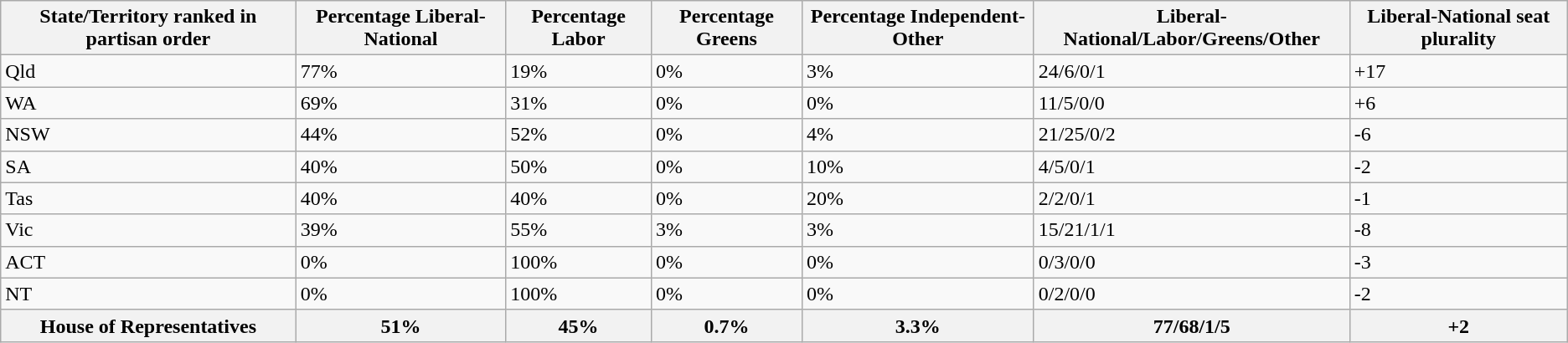<table class="wikitable sortable mw-collapsible">
<tr>
<th>State/Territory ranked in partisan order</th>
<th>Percentage Liberal-National</th>
<th>Percentage Labor</th>
<th>Percentage Greens</th>
<th>Percentage Independent-Other</th>
<th>Liberal-National/Labor/Greens/Other</th>
<th>Liberal-National seat plurality</th>
</tr>
<tr>
<td>Qld</td>
<td>77%</td>
<td>19%</td>
<td>0%</td>
<td>3%</td>
<td>24/6/0/1</td>
<td>+17</td>
</tr>
<tr>
<td>WA</td>
<td>69%</td>
<td>31%</td>
<td>0%</td>
<td>0%</td>
<td>11/5/0/0</td>
<td>+6</td>
</tr>
<tr>
<td>NSW</td>
<td>44%</td>
<td>52%</td>
<td>0%</td>
<td>4%</td>
<td>21/25/0/2</td>
<td>-6</td>
</tr>
<tr>
<td>SA</td>
<td>40%</td>
<td>50%</td>
<td>0%</td>
<td>10%</td>
<td>4/5/0/1</td>
<td>-2</td>
</tr>
<tr>
<td>Tas</td>
<td>40%</td>
<td>40%</td>
<td>0%</td>
<td>20%</td>
<td>2/2/0/1</td>
<td>-1</td>
</tr>
<tr>
<td>Vic</td>
<td>39%</td>
<td>55%</td>
<td>3%</td>
<td>3%</td>
<td>15/21/1/1</td>
<td>-8</td>
</tr>
<tr>
<td>ACT</td>
<td>0%</td>
<td>100%</td>
<td>0%</td>
<td>0%</td>
<td>0/3/0/0</td>
<td>-3</td>
</tr>
<tr>
<td>NT</td>
<td>0%</td>
<td>100%</td>
<td>0%</td>
<td>0%</td>
<td>0/2/0/0</td>
<td>-2</td>
</tr>
<tr>
<th>House of Representatives</th>
<th>51%</th>
<th>45%</th>
<th>0.7%</th>
<th>3.3%</th>
<th>77/68/1/5</th>
<th>+2</th>
</tr>
</table>
